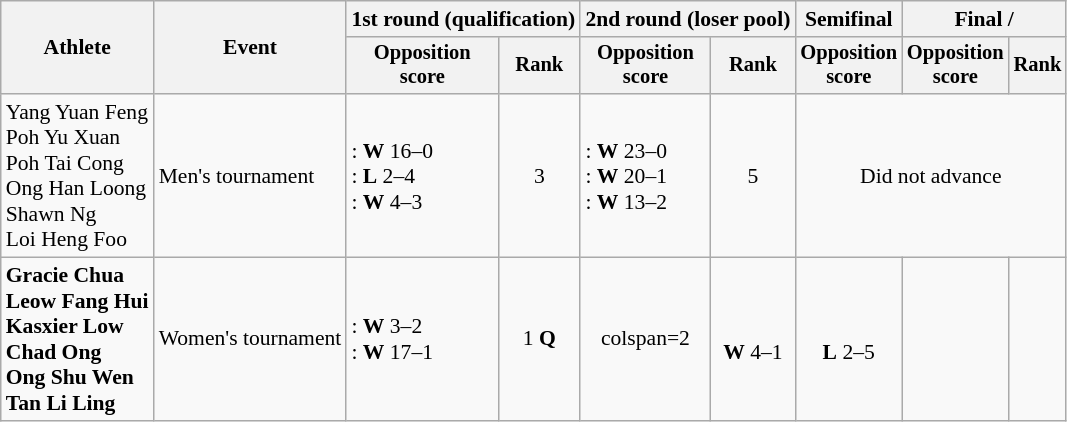<table class=wikitable style=font-size:90%;text-align:center>
<tr>
<th rowspan=2>Athlete</th>
<th rowspan=2>Event</th>
<th colspan=2>1st round (qualification)</th>
<th colspan=2>2nd round (loser pool)</th>
<th>Semifinal</th>
<th colspan=2>Final / </th>
</tr>
<tr style=font-size:95%>
<th>Opposition<br>score</th>
<th>Rank</th>
<th>Opposition<br>score</th>
<th>Rank</th>
<th>Opposition<br>score</th>
<th>Opposition<br>score</th>
<th>Rank</th>
</tr>
<tr>
<td align=left>Yang Yuan Feng<br>Poh Yu Xuan<br>Poh Tai Cong<br>Ong Han Loong<br>Shawn Ng<br>Loi Heng Foo</td>
<td align=left>Men's tournament</td>
<td align=left>: <strong>W</strong> 16–0<br>: <strong>L</strong> 2–4<br>: <strong>W</strong> 4–3</td>
<td>3</td>
<td align=left>: <strong>W</strong> 23–0<br>: <strong>W</strong> 20–1<br>: <strong>W</strong> 13–2</td>
<td>5</td>
<td colspan=3>Did not advance</td>
</tr>
<tr>
<td align=left><strong>Gracie Chua<br>Leow Fang Hui<br>Kasxier Low<br>Chad Ong<br>Ong Shu Wen<br>Tan Li Ling</strong></td>
<td align=left>Women's tournament</td>
<td align=left>: <strong>W</strong> 3–2<br>: <strong>W</strong> 17–1</td>
<td>1 <strong>Q</strong></td>
<td>colspan=2 </td>
<td><br><strong>W</strong> 4–1</td>
<td><br><strong>L</strong> 2–5</td>
<td></td>
</tr>
</table>
